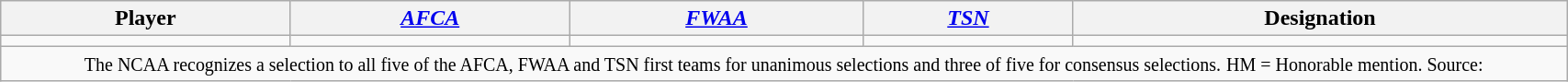<table class="wikitable" style="width: 90%;text-align: center;">
<tr>
<th style=>Player</th>
<th style=><a href='#'><span><em>AFCA</em></span></a></th>
<th style=><a href='#'><span><em>FWAA</em></span></a></th>
<th style=><a href='#'><span><em>TSN</em></span></a></th>
<th style=>Designation</th>
</tr>
<tr align="center">
<td></td>
<td></td>
<td></td>
<td></td>
<td></td>
</tr>
<tr align="center">
<td colspan=7><small>The NCAA recognizes a selection to all five of the AFCA, FWAA and TSN first teams for unanimous selections and three of five for consensus selections.</small> <small>HM = Honorable mention. Source: </small></td>
</tr>
</table>
